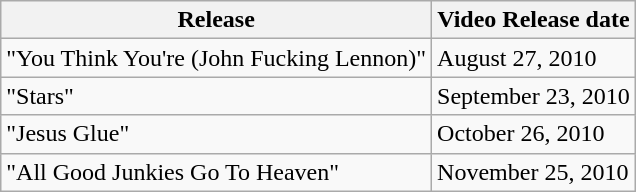<table class="wikitable">
<tr>
<th>Release</th>
<th>Video Release date</th>
</tr>
<tr>
<td>"You Think You're (John Fucking Lennon)"</td>
<td>August 27, 2010</td>
</tr>
<tr>
<td>"Stars"</td>
<td>September 23, 2010</td>
</tr>
<tr>
<td>"Jesus Glue"</td>
<td>October 26, 2010</td>
</tr>
<tr>
<td>"All Good Junkies Go To Heaven"</td>
<td>November 25, 2010</td>
</tr>
</table>
